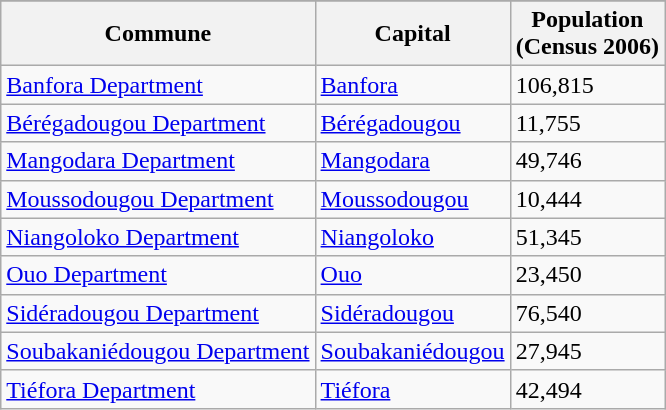<table class="wikitable">
<tr>
</tr>
<tr>
<th>Commune</th>
<th>Capital</th>
<th>Population<br>(Census 2006)</th>
</tr>
<tr>
<td><a href='#'>Banfora Department</a></td>
<td><a href='#'>Banfora</a></td>
<td>106,815</td>
</tr>
<tr>
<td><a href='#'>Bérégadougou Department</a></td>
<td><a href='#'>Bérégadougou</a></td>
<td>11,755</td>
</tr>
<tr>
<td><a href='#'>Mangodara Department</a></td>
<td><a href='#'>Mangodara</a></td>
<td>49,746</td>
</tr>
<tr>
<td><a href='#'>Moussodougou Department</a></td>
<td><a href='#'>Moussodougou</a></td>
<td>10,444</td>
</tr>
<tr>
<td><a href='#'>Niangoloko Department</a></td>
<td><a href='#'>Niangoloko</a></td>
<td>51,345</td>
</tr>
<tr>
<td><a href='#'>Ouo Department</a></td>
<td><a href='#'>Ouo</a></td>
<td>23,450</td>
</tr>
<tr>
<td><a href='#'>Sidéradougou Department</a></td>
<td><a href='#'>Sidéradougou</a></td>
<td>76,540</td>
</tr>
<tr>
<td><a href='#'>Soubakaniédougou Department</a></td>
<td><a href='#'>Soubakaniédougou</a></td>
<td>27,945</td>
</tr>
<tr>
<td><a href='#'>Tiéfora Department</a></td>
<td><a href='#'>Tiéfora</a></td>
<td>42,494</td>
</tr>
</table>
